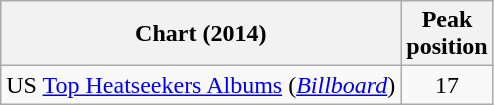<table class="wikitable sortable plainrowheaders" style="text-align:center;">
<tr>
<th scope="col">Chart (2014)</th>
<th scope="col">Peak<br>position</th>
</tr>
<tr>
<td>US <a href='#'>Top Heatseekers Albums</a> (<em><a href='#'>Billboard</a></em>)</td>
<td>17</td>
</tr>
</table>
